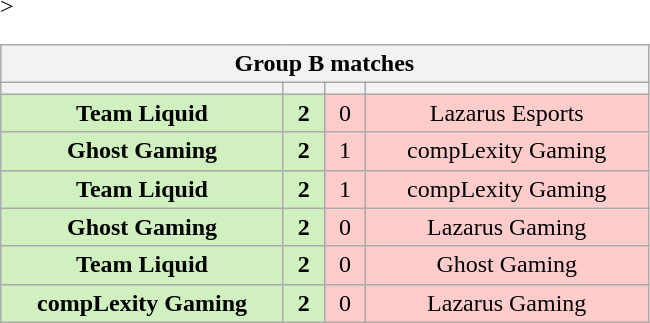<table class="wikitable" style="text-align: center">
<tr>
<th colspan=4>Group B matches</th>
</tr>
<tr <noinclude>>
<th width="181px"></th>
<th width="20px"></th>
<th width="20px"></th>
<th width="181px"></noinclude></th>
</tr>
<tr>
<td style="background: #D0F0C0;"><strong>Team Liquid</strong></td>
<td style="background: #D0F0C0;"><strong>2</strong></td>
<td style="background: #FFCCCC;">0</td>
<td style="background: #FFCCCC;">Lazarus Esports</td>
</tr>
<tr>
<td style="background: #D0F0C0;"><strong>Ghost Gaming</strong></td>
<td style="background: #D0F0C0;"><strong>2</strong></td>
<td style="background: #FFCCCC;">1</td>
<td style="background: #FFCCCC;">compLexity Gaming</td>
</tr>
<tr>
<td style="background: #D0F0C0;"><strong>Team Liquid</strong></td>
<td style="background: #D0F0C0;"><strong>2</strong></td>
<td style="background: #FFCCCC;">1</td>
<td style="background: #FFCCCC;">compLexity Gaming</td>
</tr>
<tr>
<td style="background: #D0F0C0;"><strong>Ghost Gaming</strong></td>
<td style="background: #D0F0C0;"><strong>2</strong></td>
<td style="background: #FFCCCC;">0</td>
<td style="background: #FFCCCC;">Lazarus Gaming</td>
</tr>
<tr>
<td style="background: #D0F0C0;"><strong>Team Liquid</strong></td>
<td style="background: #D0F0C0;"><strong>2</strong></td>
<td style="background: #FFCCCC;">0</td>
<td style="background: #FFCCCC;">Ghost Gaming</td>
</tr>
<tr>
<td style="background: #D0F0C0;"><strong>compLexity Gaming</strong></td>
<td style="background: #D0F0C0;"><strong>2</strong></td>
<td style="background: #FFCCCC;">0</td>
<td style="background: #FFCCCC;">Lazarus Gaming</td>
</tr>
</table>
